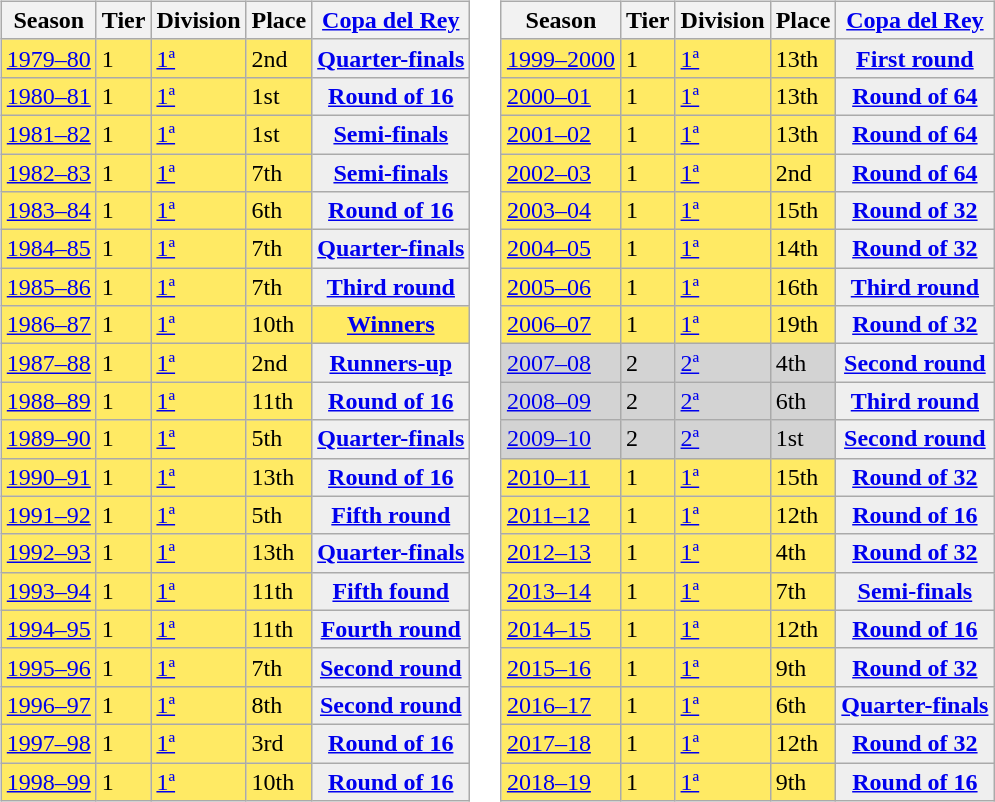<table>
<tr>
<td style="vertical-align:top;"><br><table class="wikitable">
<tr style="background:#f0f6fa;">
<th>Season</th>
<th>Tier</th>
<th>Division</th>
<th>Place</th>
<th><a href='#'>Copa del Rey</a></th>
</tr>
<tr>
<td style="background:#FFEA64;"><a href='#'>1979–80</a></td>
<td style="background:#FFEA64;">1</td>
<td style="background:#FFEA64;"><a href='#'>1ª</a></td>
<td style="background:#FFEA64;">2nd</td>
<th style="background:#efefef;"><a href='#'>Quarter-finals</a></th>
</tr>
<tr>
<td style="background:#FFEA64;"><a href='#'>1980–81</a></td>
<td style="background:#FFEA64;">1</td>
<td style="background:#FFEA64;"><a href='#'>1ª</a></td>
<td style="background:#FFEA64;">1st</td>
<th style="background:#efefef;"><a href='#'>Round of 16</a></th>
</tr>
<tr>
<td style="background:#FFEA64;"><a href='#'>1981–82</a></td>
<td style="background:#FFEA64;">1</td>
<td style="background:#FFEA64;"><a href='#'>1ª</a></td>
<td style="background:#FFEA64;">1st</td>
<th style="background:#efefef;"><a href='#'>Semi-finals</a></th>
</tr>
<tr>
<td style="background:#FFEA64;"><a href='#'>1982–83</a></td>
<td style="background:#FFEA64;">1</td>
<td style="background:#FFEA64;"><a href='#'>1ª</a></td>
<td style="background:#FFEA64;">7th</td>
<th style="background:#efefef;"><a href='#'>Semi-finals</a></th>
</tr>
<tr>
<td style="background:#FFEA64;"><a href='#'>1983–84</a></td>
<td style="background:#FFEA64;">1</td>
<td style="background:#FFEA64;"><a href='#'>1ª</a></td>
<td style="background:#FFEA64;">6th</td>
<th style="background:#efefef;"><a href='#'>Round of 16</a></th>
</tr>
<tr>
<td style="background:#FFEA64;"><a href='#'>1984–85</a></td>
<td style="background:#FFEA64;">1</td>
<td style="background:#FFEA64;"><a href='#'>1ª</a></td>
<td style="background:#FFEA64;">7th</td>
<th style="background:#efefef;"><a href='#'>Quarter-finals</a></th>
</tr>
<tr>
<td style="background:#FFEA64;"><a href='#'>1985–86</a></td>
<td style="background:#FFEA64;">1</td>
<td style="background:#FFEA64;"><a href='#'>1ª</a></td>
<td style="background:#FFEA64;">7th</td>
<th style="background:#efefef;"><a href='#'>Third round</a></th>
</tr>
<tr>
<td style="background:#FFEA64;"><a href='#'>1986–87</a></td>
<td style="background:#FFEA64;">1</td>
<td style="background:#FFEA64;"><a href='#'>1ª</a></td>
<td style="background:#FFEA64;">10th</td>
<th style="background:#FFEA64;"><a href='#'>Winners</a></th>
</tr>
<tr>
<td style="background:#FFEA64;"><a href='#'>1987–88</a></td>
<td style="background:#FFEA64;">1</td>
<td style="background:#FFEA64;"><a href='#'>1ª</a></td>
<td style="background:#FFEA64;">2nd</td>
<th style="background:#efefef;"><a href='#'>Runners-up</a></th>
</tr>
<tr>
<td style="background:#FFEA64;"><a href='#'>1988–89</a></td>
<td style="background:#FFEA64;">1</td>
<td style="background:#FFEA64;"><a href='#'>1ª</a></td>
<td style="background:#FFEA64;">11th</td>
<th style="background:#efefef;"><a href='#'>Round of 16</a></th>
</tr>
<tr>
<td style="background:#FFEA64;"><a href='#'>1989–90</a></td>
<td style="background:#FFEA64;">1</td>
<td style="background:#FFEA64;"><a href='#'>1ª</a></td>
<td style="background:#FFEA64;">5th</td>
<th style="background:#efefef;"><a href='#'>Quarter-finals</a></th>
</tr>
<tr>
<td style="background:#FFEA64;"><a href='#'>1990–91</a></td>
<td style="background:#FFEA64;">1</td>
<td style="background:#FFEA64;"><a href='#'>1ª</a></td>
<td style="background:#FFEA64;">13th</td>
<th style="background:#efefef;"><a href='#'>Round of 16</a></th>
</tr>
<tr>
<td style="background:#FFEA64;"><a href='#'>1991–92</a></td>
<td style="background:#FFEA64;">1</td>
<td style="background:#FFEA64;"><a href='#'>1ª</a></td>
<td style="background:#FFEA64;">5th</td>
<th style="background:#efefef;"><a href='#'>Fifth round</a></th>
</tr>
<tr>
<td style="background:#FFEA64;"><a href='#'>1992–93</a></td>
<td style="background:#FFEA64;">1</td>
<td style="background:#FFEA64;"><a href='#'>1ª</a></td>
<td style="background:#FFEA64;">13th</td>
<th style="background:#efefef;"><a href='#'>Quarter-finals</a></th>
</tr>
<tr>
<td style="background:#FFEA64;"><a href='#'>1993–94</a></td>
<td style="background:#FFEA64;">1</td>
<td style="background:#FFEA64;"><a href='#'>1ª</a></td>
<td style="background:#FFEA64;">11th</td>
<th style="background:#efefef;"><a href='#'>Fifth found</a></th>
</tr>
<tr>
<td style="background:#FFEA64;"><a href='#'>1994–95</a></td>
<td style="background:#FFEA64;">1</td>
<td style="background:#FFEA64;"><a href='#'>1ª</a></td>
<td style="background:#FFEA64;">11th</td>
<th style="background:#efefef;"><a href='#'>Fourth round</a></th>
</tr>
<tr>
<td style="background:#FFEA64;"><a href='#'>1995–96</a></td>
<td style="background:#FFEA64;">1</td>
<td style="background:#FFEA64;"><a href='#'>1ª</a></td>
<td style="background:#FFEA64;">7th</td>
<th style="background:#efefef;"><a href='#'>Second round</a></th>
</tr>
<tr>
<td style="background:#FFEA64;"><a href='#'>1996–97</a></td>
<td style="background:#FFEA64;">1</td>
<td style="background:#FFEA64;"><a href='#'>1ª</a></td>
<td style="background:#FFEA64;">8th</td>
<th style="background:#efefef;"><a href='#'>Second round</a></th>
</tr>
<tr>
<td style="background:#FFEA64;"><a href='#'>1997–98</a></td>
<td style="background:#FFEA64;">1</td>
<td style="background:#FFEA64;"><a href='#'>1ª</a></td>
<td style="background:#FFEA64;">3rd</td>
<th style="background:#efefef;"><a href='#'>Round of 16</a></th>
</tr>
<tr>
<td style="background:#FFEA64;"><a href='#'>1998–99</a></td>
<td style="background:#FFEA64;">1</td>
<td style="background:#FFEA64;"><a href='#'>1ª</a></td>
<td style="background:#FFEA64;">10th</td>
<th style="background:#efefef;"><a href='#'>Round of 16</a></th>
</tr>
</table>
</td>
<td style="vertical-align:top;"><br><table class="wikitable">
<tr style="background:#f0f6fa;">
<th>Season</th>
<th>Tier</th>
<th>Division</th>
<th>Place</th>
<th><a href='#'>Copa del Rey</a></th>
</tr>
<tr>
<td style="background:#FFEA64;"><a href='#'>1999–2000</a></td>
<td style="background:#FFEA64;">1</td>
<td style="background:#FFEA64;"><a href='#'>1ª</a></td>
<td style="background:#FFEA64;">13th</td>
<th style="background:#efefef;"><a href='#'>First round</a></th>
</tr>
<tr>
<td style="background:#FFEA64;"><a href='#'>2000–01</a></td>
<td style="background:#FFEA64;">1</td>
<td style="background:#FFEA64;"><a href='#'>1ª</a></td>
<td style="background:#FFEA64;">13th</td>
<th style="background:#efefef;"><a href='#'>Round of 64</a></th>
</tr>
<tr>
<td style="background:#FFEA64;"><a href='#'>2001–02</a></td>
<td style="background:#FFEA64;">1</td>
<td style="background:#FFEA64;"><a href='#'>1ª</a></td>
<td style="background:#FFEA64;">13th</td>
<th style="background:#efefef;"><a href='#'>Round of 64</a></th>
</tr>
<tr>
<td style="background:#FFEA64;"><a href='#'>2002–03</a></td>
<td style="background:#FFEA64;">1</td>
<td style="background:#FFEA64;"><a href='#'>1ª</a></td>
<td style="background:#FFEA64;">2nd</td>
<th style="background:#efefef;"><a href='#'>Round of 64</a></th>
</tr>
<tr>
<td style="background:#FFEA64;"><a href='#'>2003–04</a></td>
<td style="background:#FFEA64;">1</td>
<td style="background:#FFEA64;"><a href='#'>1ª</a></td>
<td style="background:#FFEA64;">15th</td>
<th style="background:#efefef;"><a href='#'>Round of 32</a></th>
</tr>
<tr>
<td style="background:#FFEA64;"><a href='#'>2004–05</a></td>
<td style="background:#FFEA64;">1</td>
<td style="background:#FFEA64;"><a href='#'>1ª</a></td>
<td style="background:#FFEA64;">14th</td>
<th style="background:#efefef;"><a href='#'>Round of 32</a></th>
</tr>
<tr>
<td style="background:#FFEA64;"><a href='#'>2005–06</a></td>
<td style="background:#FFEA64;">1</td>
<td style="background:#FFEA64;"><a href='#'>1ª</a></td>
<td style="background:#FFEA64;">16th</td>
<th style="background:#efefef;"><a href='#'>Third round</a></th>
</tr>
<tr>
<td style="background:#FFEA64;"><a href='#'>2006–07</a></td>
<td style="background:#FFEA64;">1</td>
<td style="background:#FFEA64;"><a href='#'>1ª</a></td>
<td style="background:#FFEA64;">19th</td>
<th style="background:#efefef;"><a href='#'>Round of 32</a></th>
</tr>
<tr>
<td style="background:#D3D3D3;"><a href='#'>2007–08</a></td>
<td style="background:#D3D3D3;">2</td>
<td style="background:#D3D3D3;"><a href='#'>2ª</a></td>
<td style="background:#D3D3D3;">4th</td>
<th style="background:#efefef;"><a href='#'>Second round</a></th>
</tr>
<tr>
<td style="background:#D3D3D3;"><a href='#'>2008–09</a></td>
<td style="background:#D3D3D3;">2</td>
<td style="background:#D3D3D3;"><a href='#'>2ª</a></td>
<td style="background:#D3D3D3;">6th</td>
<th style="background:#efefef;"><a href='#'>Third round</a></th>
</tr>
<tr>
<td style="background:#D3D3D3;"><a href='#'>2009–10</a></td>
<td style="background:#D3D3D3;">2</td>
<td style="background:#D3D3D3;"><a href='#'>2ª</a></td>
<td style="background:#D3D3D3;">1st</td>
<th style="background:#efefef;"><a href='#'>Second round</a></th>
</tr>
<tr>
<td style="background:#FFEA64;"><a href='#'>2010–11</a></td>
<td style="background:#FFEA64;">1</td>
<td style="background:#FFEA64;"><a href='#'>1ª</a></td>
<td style="background:#FFEA64;">15th</td>
<th style="background:#efefef;"><a href='#'>Round of 32</a></th>
</tr>
<tr>
<td style="background:#FFEA64;"><a href='#'>2011–12</a></td>
<td style="background:#FFEA64;">1</td>
<td style="background:#FFEA64;"><a href='#'>1ª</a></td>
<td style="background:#FFEA64;">12th</td>
<th style="background:#efefef;"><a href='#'>Round of 16</a></th>
</tr>
<tr>
<td style="background:#FFEA64;"><a href='#'>2012–13</a></td>
<td style="background:#FFEA64;">1</td>
<td style="background:#FFEA64;"><a href='#'>1ª</a></td>
<td style="background:#FFEA64;">4th</td>
<th style="background:#efefef;"><a href='#'>Round of 32</a></th>
</tr>
<tr>
<td style="background:#FFEA64;"><a href='#'>2013–14</a></td>
<td style="background:#FFEA64;">1</td>
<td style="background:#FFEA64;"><a href='#'>1ª</a></td>
<td style="background:#FFEA64;">7th</td>
<th style="background:#efefef;"><a href='#'>Semi-finals</a></th>
</tr>
<tr>
<td style="background:#FFEA64;"><a href='#'>2014–15</a></td>
<td style="background:#FFEA64;">1</td>
<td style="background:#FFEA64;"><a href='#'>1ª</a></td>
<td style="background:#FFEA64;">12th</td>
<th style="background:#efefef;"><a href='#'>Round of 16</a></th>
</tr>
<tr>
<td style="background:#FFEA64;"><a href='#'>2015–16</a></td>
<td style="background:#FFEA64;">1</td>
<td style="background:#FFEA64;"><a href='#'>1ª</a></td>
<td style="background:#FFEA64;">9th</td>
<th style="background:#efefef;"><a href='#'>Round of 32</a></th>
</tr>
<tr>
<td style="background:#FFEA64;"><a href='#'>2016–17</a></td>
<td style="background:#FFEA64;">1</td>
<td style="background:#FFEA64;"><a href='#'>1ª</a></td>
<td style="background:#FFEA64;">6th</td>
<th style="background:#efefef;"><a href='#'>Quarter-finals</a></th>
</tr>
<tr>
<td style="background:#FFEA64;"><a href='#'>2017–18</a></td>
<td style="background:#FFEA64;">1</td>
<td style="background:#FFEA64;"><a href='#'>1ª</a></td>
<td style="background:#FFEA64;">12th</td>
<th style="background:#efefef;"><a href='#'>Round of 32</a></th>
</tr>
<tr>
<td style="background:#FFEA64;"><a href='#'>2018–19</a></td>
<td style="background:#FFEA64;">1</td>
<td style="background:#FFEA64;"><a href='#'>1ª</a></td>
<td style="background:#FFEA64;">9th</td>
<th style="background:#efefef;"><a href='#'>Round of 16</a></th>
</tr>
</table>
</td>
</tr>
</table>
